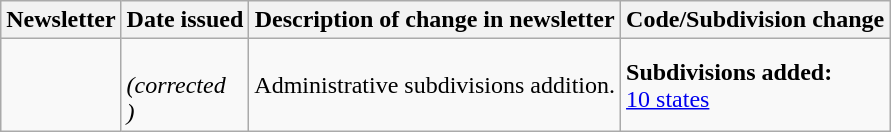<table class="wikitable">
<tr>
<th>Newsletter</th>
<th>Date issued</th>
<th>Description of change in newsletter</th>
<th>Code/Subdivision change</th>
</tr>
<tr>
<td id="II-3"></td>
<td><br> <em>(corrected<br> )</em></td>
<td>Administrative subdivisions addition.</td>
<td style=white-space:nowrap><strong>Subdivisions added:</strong><br> <a href='#'>10 states</a></td>
</tr>
</table>
